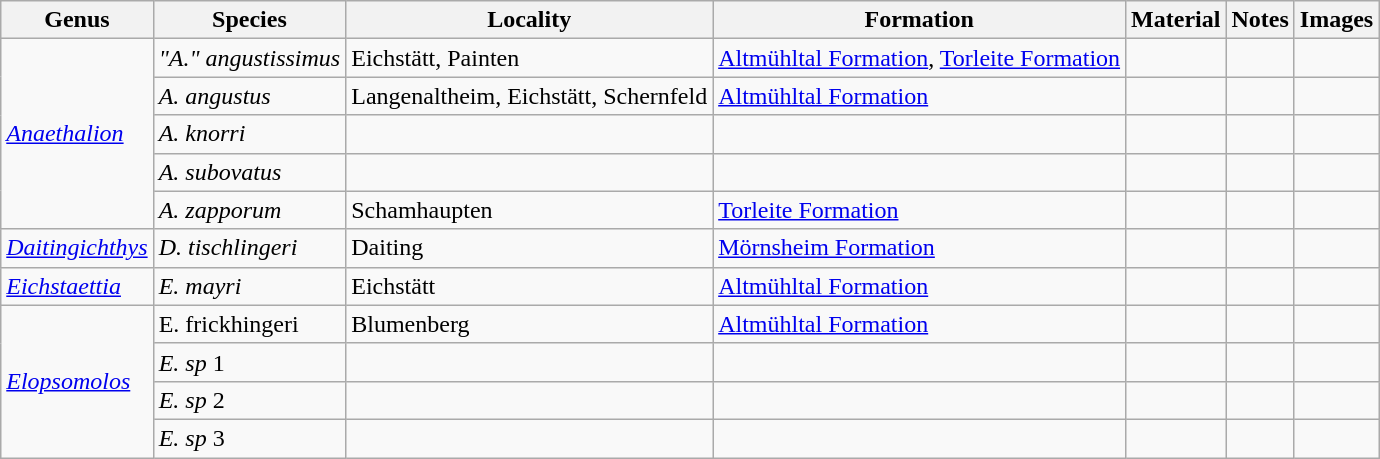<table class="wikitable">
<tr>
<th>Genus</th>
<th>Species</th>
<th>Locality</th>
<th>Formation</th>
<th>Material</th>
<th>Notes</th>
<th>Images</th>
</tr>
<tr>
<td rowspan="5"><em><a href='#'>Anaethalion</a></em></td>
<td><em>"A." angustissimus</em></td>
<td>Eichstätt, Painten</td>
<td><a href='#'>Altmühltal Formation</a>, <a href='#'>Torleite Formation</a></td>
<td></td>
<td></td>
<td></td>
</tr>
<tr>
<td><em>A. angustus</em></td>
<td>Langenaltheim, Eichstätt, Schernfeld</td>
<td><a href='#'>Altmühltal Formation</a></td>
<td></td>
<td></td>
<td></td>
</tr>
<tr>
<td><em>A. knorri</em></td>
<td></td>
<td></td>
<td></td>
<td></td>
<td></td>
</tr>
<tr>
<td><em>A. subovatus</em></td>
<td></td>
<td></td>
<td></td>
<td></td>
<td></td>
</tr>
<tr>
<td><em>A. zapporum</em></td>
<td>Schamhaupten</td>
<td><a href='#'>Torleite Formation</a></td>
<td></td>
<td></td>
<td></td>
</tr>
<tr>
<td><em><a href='#'>Daitingichthys</a></em></td>
<td><em>D. tischlingeri</em></td>
<td>Daiting</td>
<td><a href='#'>Mörnsheim Formation</a></td>
<td></td>
<td></td>
<td></td>
</tr>
<tr>
<td><em><a href='#'>Eichstaettia</a></em></td>
<td><em>E. mayri</em></td>
<td>Eichstätt</td>
<td><a href='#'>Altmühltal Formation</a></td>
<td></td>
<td></td>
<td></td>
</tr>
<tr>
<td rowspan="4"><em><a href='#'>Elopsomolos</a></em></td>
<td>E. frickhingeri</td>
<td>Blumenberg</td>
<td><a href='#'>Altmühltal Formation</a></td>
<td></td>
<td></td>
<td></td>
</tr>
<tr>
<td><em>E. sp</em> 1</td>
<td></td>
<td></td>
<td></td>
<td></td>
<td></td>
</tr>
<tr>
<td><em>E. sp</em> 2</td>
<td></td>
<td></td>
<td></td>
<td></td>
<td></td>
</tr>
<tr>
<td><em>E. sp</em> 3</td>
<td></td>
<td></td>
<td></td>
<td></td>
<td></td>
</tr>
</table>
